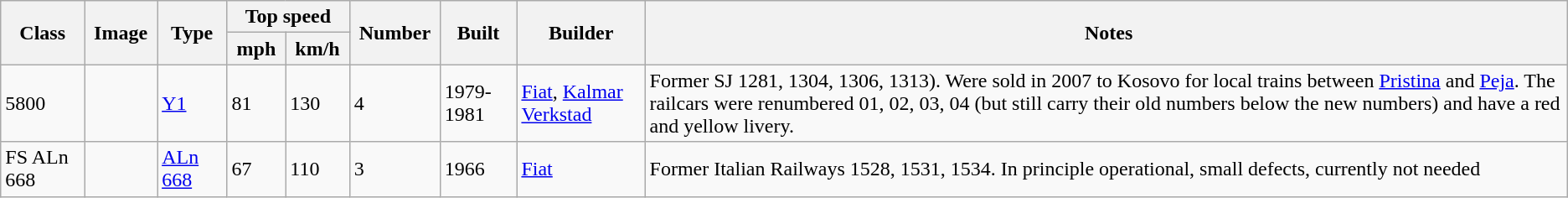<table class="wikitable">
<tr style="background:#f9f9f9;">
<th rowspan="2"> Class </th>
<th rowspan="2"> Image </th>
<th rowspan="2"> Type </th>
<th colspan="2"> Top speed </th>
<th rowspan="2"> Number </th>
<th rowspan="2"> Built </th>
<th rowspan="2"> Builder </th>
<th rowspan="2"> Notes</th>
</tr>
<tr style="background:#f9f9f9;">
<th> mph </th>
<th> km/h </th>
</tr>
<tr>
<td>5800</td>
<td></td>
<td><a href='#'>Y1</a></td>
<td>81</td>
<td>130</td>
<td>4</td>
<td>1979-1981</td>
<td><a href='#'>Fiat</a>, <a href='#'>Kalmar Verkstad</a></td>
<td>Former SJ 1281, 1304, 1306, 1313). Were sold in 2007 to Kosovo for local trains between <a href='#'>Pristina</a> and <a href='#'>Peja</a>. The railcars were renumbered 01, 02, 03, 04 (but still carry their old numbers below the new numbers) and have a red and yellow livery.</td>
</tr>
<tr>
<td>FS ALn 668</td>
<td></td>
<td><a href='#'>ALn 668</a></td>
<td>67</td>
<td>110</td>
<td>3</td>
<td>1966</td>
<td><a href='#'>Fiat</a></td>
<td>Former Italian Railways 1528, 1531, 1534. In principle operational, small defects, currently not needed</td>
</tr>
</table>
